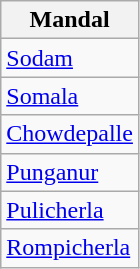<table class="wikitable sortable static-row-numbers static-row-header-hash">
<tr>
<th>Mandal</th>
</tr>
<tr>
<td><a href='#'>Sodam</a></td>
</tr>
<tr>
<td><a href='#'>Somala</a></td>
</tr>
<tr>
<td><a href='#'>Chowdepalle</a></td>
</tr>
<tr>
<td><a href='#'>Punganur</a></td>
</tr>
<tr>
<td><a href='#'>Pulicherla</a></td>
</tr>
<tr>
<td><a href='#'>Rompicherla</a></td>
</tr>
</table>
